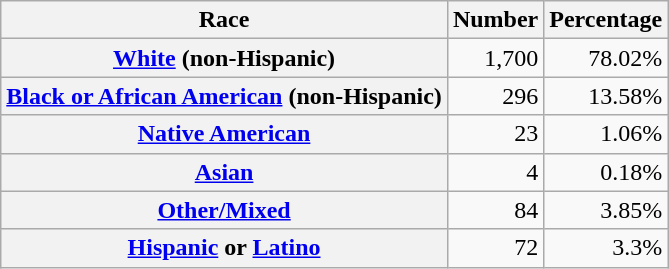<table class="wikitable" style="text-align:right">
<tr>
<th scope="col">Race</th>
<th scope="col">Number</th>
<th scope="col">Percentage</th>
</tr>
<tr>
<th scope="row"><a href='#'>White</a> (non-Hispanic)</th>
<td>1,700</td>
<td>78.02%</td>
</tr>
<tr>
<th scope="row"><a href='#'>Black or African American</a> (non-Hispanic)</th>
<td>296</td>
<td>13.58%</td>
</tr>
<tr>
<th scope="row"><a href='#'>Native American</a></th>
<td>23</td>
<td>1.06%</td>
</tr>
<tr>
<th scope="row"><a href='#'>Asian</a></th>
<td>4</td>
<td>0.18%</td>
</tr>
<tr>
<th scope="row"><a href='#'>Other/Mixed</a></th>
<td>84</td>
<td>3.85%</td>
</tr>
<tr>
<th scope="row"><a href='#'>Hispanic</a> or <a href='#'>Latino</a></th>
<td>72</td>
<td>3.3%</td>
</tr>
</table>
